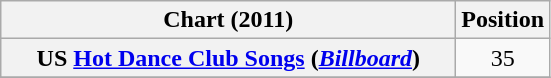<table class="wikitable sortable plainrowheaders" style="text-align:center;" border="1">
<tr>
<th scope="col" style="width:18.5em;">Chart (2011)</th>
<th scope="col">Position</th>
</tr>
<tr>
<th scope="row">US <a href='#'>Hot Dance Club Songs</a> (<a href='#'><em>Billboard</em></a>)</th>
<td>35</td>
</tr>
<tr>
</tr>
</table>
